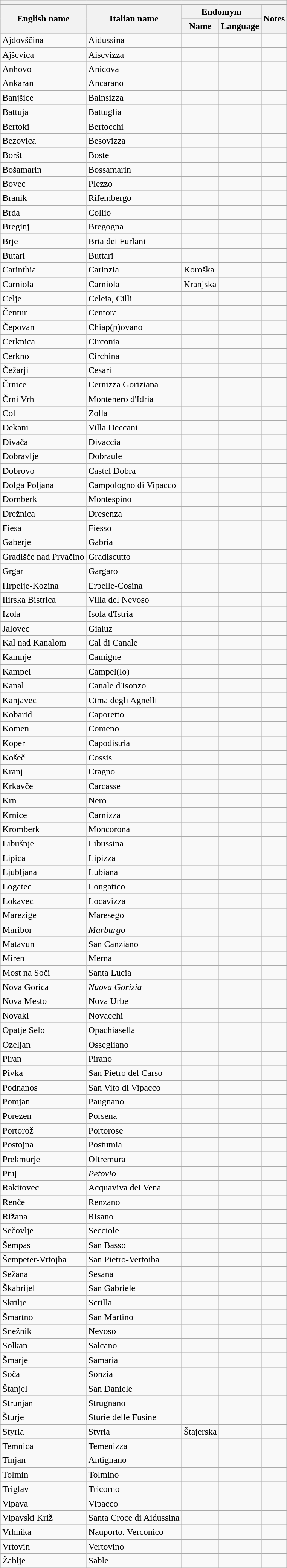<table class="wikitable sortable">
<tr>
<th colspan="5"></th>
</tr>
<tr>
<th rowspan="2">English name</th>
<th rowspan="2">Italian name</th>
<th colspan="2">Endomym</th>
<th rowspan="2">Notes</th>
</tr>
<tr>
<th>Name</th>
<th>Language</th>
</tr>
<tr>
<td>Ajdovščina</td>
<td>Aidussina</td>
<td></td>
<td></td>
<td></td>
</tr>
<tr>
<td>Ajševica</td>
<td>Aisevizza</td>
<td></td>
<td></td>
<td></td>
</tr>
<tr>
<td>Anhovo</td>
<td>Anicova</td>
<td></td>
<td></td>
<td></td>
</tr>
<tr>
<td>Ankaran</td>
<td>Ancarano</td>
<td></td>
<td></td>
<td></td>
</tr>
<tr>
<td>Banjšice</td>
<td>Bainsizza</td>
<td></td>
<td></td>
<td></td>
</tr>
<tr>
<td>Battuja</td>
<td>Battuglia</td>
<td></td>
<td></td>
<td></td>
</tr>
<tr>
<td>Bertoki</td>
<td>Bertocchi</td>
<td></td>
<td></td>
<td></td>
</tr>
<tr>
<td>Bezovica</td>
<td>Besovizza</td>
<td></td>
<td></td>
<td></td>
</tr>
<tr>
<td>Boršt</td>
<td>Boste</td>
<td></td>
<td></td>
<td></td>
</tr>
<tr>
<td>Bošamarin</td>
<td>Bossamarin</td>
<td></td>
<td></td>
<td></td>
</tr>
<tr>
<td>Bovec</td>
<td>Plezzo</td>
<td></td>
<td></td>
<td></td>
</tr>
<tr>
<td>Branik</td>
<td>Rifembergo</td>
<td></td>
<td></td>
<td></td>
</tr>
<tr>
<td>Brda</td>
<td>Collio</td>
<td></td>
<td></td>
<td></td>
</tr>
<tr>
<td>Breginj</td>
<td>Bregogna</td>
<td></td>
<td></td>
<td></td>
</tr>
<tr>
<td>Brje</td>
<td>Bria dei Furlani</td>
<td></td>
<td></td>
<td></td>
</tr>
<tr>
<td>Butari</td>
<td>Buttari</td>
<td></td>
<td></td>
<td></td>
</tr>
<tr>
<td>Carinthia</td>
<td>Carinzia</td>
<td>Koroška</td>
<td></td>
<td></td>
</tr>
<tr>
<td>Carniola</td>
<td>Carniola</td>
<td>Kranjska</td>
<td></td>
<td></td>
</tr>
<tr>
<td>Celje</td>
<td>Celeia, Cilli</td>
<td></td>
<td></td>
<td></td>
</tr>
<tr>
<td>Čentur</td>
<td>Centora</td>
<td></td>
<td></td>
<td></td>
</tr>
<tr>
<td>Čepovan</td>
<td>Chiap(p)ovano</td>
<td></td>
<td></td>
<td></td>
</tr>
<tr>
<td>Cerknica</td>
<td>Circonia</td>
<td></td>
<td></td>
<td></td>
</tr>
<tr>
<td>Cerkno</td>
<td>Circhina</td>
<td></td>
<td></td>
<td></td>
</tr>
<tr>
<td>Čežarji</td>
<td>Cesari</td>
<td></td>
<td></td>
<td></td>
</tr>
<tr>
<td>Črnice</td>
<td>Cernizza Goriziana</td>
<td></td>
<td></td>
<td></td>
</tr>
<tr>
<td>Črni Vrh</td>
<td>Montenero d'Idria</td>
<td></td>
<td></td>
<td></td>
</tr>
<tr>
<td>Col</td>
<td>Zolla</td>
<td></td>
<td></td>
<td></td>
</tr>
<tr>
<td>Dekani</td>
<td>Villa Deccani</td>
<td></td>
<td></td>
<td></td>
</tr>
<tr>
<td>Divača</td>
<td>Divaccia</td>
<td></td>
<td></td>
<td></td>
</tr>
<tr>
<td>Dobravlje</td>
<td>Dobraule</td>
<td></td>
<td></td>
<td></td>
</tr>
<tr>
<td>Dobrovo</td>
<td>Castel Dobra</td>
<td></td>
<td></td>
<td></td>
</tr>
<tr>
<td>Dolga Poljana</td>
<td>Campologno di Vipacco</td>
<td></td>
<td></td>
<td></td>
</tr>
<tr>
<td>Dornberk</td>
<td>Montespino</td>
<td></td>
<td></td>
<td></td>
</tr>
<tr>
<td>Drežnica</td>
<td>Dresenza</td>
<td></td>
<td></td>
<td></td>
</tr>
<tr>
<td>Fiesa</td>
<td>Fiesso</td>
<td></td>
<td></td>
<td></td>
</tr>
<tr>
<td>Gaberje</td>
<td>Gabria</td>
<td></td>
<td></td>
<td></td>
</tr>
<tr>
<td>Gradišče nad Prvačino</td>
<td>Gradiscutto</td>
<td></td>
<td></td>
<td></td>
</tr>
<tr>
<td>Grgar</td>
<td>Gargaro</td>
<td></td>
<td></td>
<td></td>
</tr>
<tr>
<td>Hrpelje-Kozina</td>
<td>Erpelle-Cosina</td>
<td></td>
<td></td>
<td></td>
</tr>
<tr>
<td>Ilirska Bistrica</td>
<td>Villa del Nevoso</td>
<td></td>
<td></td>
<td></td>
</tr>
<tr>
<td>Izola</td>
<td>Isola d'Istria</td>
<td></td>
<td></td>
<td></td>
</tr>
<tr>
<td>Jalovec</td>
<td>Gialuz</td>
<td></td>
<td></td>
<td></td>
</tr>
<tr>
<td>Kal nad Kanalom</td>
<td>Cal di Canale</td>
<td></td>
<td></td>
<td></td>
</tr>
<tr>
<td>Kamnje</td>
<td>Camigne</td>
<td></td>
<td></td>
<td></td>
</tr>
<tr>
<td>Kampel</td>
<td>Campel(lo)</td>
<td></td>
<td></td>
<td></td>
</tr>
<tr>
<td>Kanal</td>
<td>Canale d'Isonzo</td>
<td></td>
<td></td>
<td></td>
</tr>
<tr>
<td>Kanjavec</td>
<td>Cima degli Agnelli</td>
<td></td>
<td></td>
<td></td>
</tr>
<tr>
<td>Kobarid</td>
<td>Caporetto</td>
<td></td>
<td></td>
<td></td>
</tr>
<tr>
<td>Komen</td>
<td>Comeno</td>
<td></td>
<td></td>
<td></td>
</tr>
<tr>
<td>Koper</td>
<td>Capodistria</td>
<td></td>
<td></td>
<td></td>
</tr>
<tr>
<td>Košeč</td>
<td>Cossis</td>
<td></td>
<td></td>
<td></td>
</tr>
<tr>
<td>Kranj</td>
<td>Cragno</td>
<td></td>
<td></td>
<td></td>
</tr>
<tr>
<td>Krkavče</td>
<td>Carcasse</td>
<td></td>
<td></td>
<td></td>
</tr>
<tr>
<td>Krn</td>
<td>Nero</td>
<td></td>
<td></td>
<td></td>
</tr>
<tr>
<td>Krnice</td>
<td>Carnizza</td>
<td></td>
<td></td>
<td></td>
</tr>
<tr>
<td>Kromberk</td>
<td>Moncorona</td>
<td></td>
<td></td>
<td></td>
</tr>
<tr>
<td>Libušnje</td>
<td>Libussina</td>
<td></td>
<td></td>
<td></td>
</tr>
<tr>
<td>Lipica</td>
<td>Lipizza</td>
<td></td>
<td></td>
<td></td>
</tr>
<tr>
<td>Ljubljana</td>
<td>Lubiana</td>
<td></td>
<td></td>
<td></td>
</tr>
<tr>
<td>Logatec</td>
<td>Longatico</td>
<td></td>
<td></td>
<td></td>
</tr>
<tr>
<td>Lokavec</td>
<td>Locavizza</td>
<td></td>
<td></td>
<td></td>
</tr>
<tr>
<td>Marezige</td>
<td>Maresego</td>
<td></td>
<td></td>
<td></td>
</tr>
<tr>
<td>Maribor</td>
<td><em>Marburgo</em></td>
<td></td>
<td></td>
<td></td>
</tr>
<tr>
<td>Matavun</td>
<td>San Canziano</td>
<td></td>
<td></td>
<td></td>
</tr>
<tr>
<td>Miren</td>
<td>Merna</td>
<td></td>
<td></td>
<td></td>
</tr>
<tr>
<td>Most na Soči</td>
<td>Santa Lucia</td>
<td></td>
<td></td>
<td></td>
</tr>
<tr>
<td>Nova Gorica</td>
<td><em>Nuova Gorizia</em></td>
<td></td>
<td></td>
<td></td>
</tr>
<tr>
<td>Nova Mesto</td>
<td>Nova Urbe</td>
<td></td>
<td></td>
<td></td>
</tr>
<tr>
<td>Novaki</td>
<td>Novacchi</td>
<td></td>
<td></td>
<td></td>
</tr>
<tr>
<td>Opatje Selo</td>
<td>Opachiasella</td>
<td></td>
<td></td>
<td></td>
</tr>
<tr>
<td>Ozeljan</td>
<td>Ossegliano</td>
<td></td>
<td></td>
<td></td>
</tr>
<tr>
<td>Piran</td>
<td>Pirano</td>
<td></td>
<td></td>
<td></td>
</tr>
<tr>
<td>Pivka</td>
<td>San Pietro del Carso</td>
<td></td>
<td></td>
<td></td>
</tr>
<tr>
<td>Podnanos</td>
<td>San Vito di Vipacco</td>
<td></td>
<td></td>
<td></td>
</tr>
<tr>
<td>Pomjan</td>
<td>Paugnano</td>
<td></td>
<td></td>
<td></td>
</tr>
<tr>
<td>Porezen</td>
<td>Porsena</td>
<td></td>
<td></td>
<td></td>
</tr>
<tr>
<td>Portorož</td>
<td>Portorose</td>
<td></td>
<td></td>
<td></td>
</tr>
<tr>
<td>Postojna</td>
<td>Postumia</td>
<td></td>
<td></td>
<td></td>
</tr>
<tr>
<td>Prekmurje</td>
<td>Oltremura</td>
<td></td>
<td></td>
<td></td>
</tr>
<tr>
<td>Ptuj</td>
<td><em>Petovio</em></td>
<td></td>
<td></td>
<td></td>
</tr>
<tr>
<td>Rakitovec</td>
<td>Acquaviva dei Vena</td>
<td></td>
<td></td>
<td></td>
</tr>
<tr>
<td>Renče</td>
<td>Renzano</td>
<td></td>
<td></td>
<td></td>
</tr>
<tr>
<td>Rižana</td>
<td>Risano</td>
<td></td>
<td></td>
<td></td>
</tr>
<tr>
<td>Sečovlje</td>
<td>Secciole</td>
<td></td>
<td></td>
<td></td>
</tr>
<tr>
<td>Šempas</td>
<td>San Basso</td>
<td></td>
<td></td>
<td></td>
</tr>
<tr>
<td>Šempeter-Vrtojba</td>
<td>San Pietro-Vertoiba</td>
<td></td>
<td></td>
<td></td>
</tr>
<tr>
<td>Sežana</td>
<td>Sesana</td>
<td></td>
<td></td>
<td></td>
</tr>
<tr>
<td>Škabrijel</td>
<td>San Gabriele</td>
<td></td>
<td></td>
<td></td>
</tr>
<tr>
<td>Skrilje</td>
<td>Scrilla</td>
<td></td>
<td></td>
<td></td>
</tr>
<tr>
<td>Šmartno</td>
<td>San Martino</td>
<td></td>
<td></td>
<td></td>
</tr>
<tr>
<td>Snežnik</td>
<td>Nevoso</td>
<td></td>
<td></td>
<td></td>
</tr>
<tr>
<td>Solkan</td>
<td>Salcano</td>
<td></td>
<td></td>
<td></td>
</tr>
<tr>
<td>Šmarje</td>
<td>Samaria</td>
<td></td>
<td></td>
<td></td>
</tr>
<tr>
<td>Soča</td>
<td>Sonzia</td>
<td></td>
<td></td>
<td></td>
</tr>
<tr>
<td>Štanjel</td>
<td>San Daniele</td>
<td></td>
<td></td>
<td></td>
</tr>
<tr>
<td>Strunjan</td>
<td>Strugnano</td>
<td></td>
<td></td>
<td></td>
</tr>
<tr>
<td>Šturje</td>
<td>Sturie delle Fusine</td>
<td></td>
<td></td>
<td></td>
</tr>
<tr>
<td>Styria</td>
<td>Styria</td>
<td>Štajerska</td>
<td></td>
<td></td>
</tr>
<tr>
<td>Temnica</td>
<td>Temenizza</td>
<td></td>
<td></td>
<td></td>
</tr>
<tr>
<td>Tinjan</td>
<td>Antignano</td>
<td></td>
<td></td>
<td></td>
</tr>
<tr>
<td>Tolmin</td>
<td>Tolmino</td>
<td></td>
<td></td>
<td></td>
</tr>
<tr>
<td>Triglav</td>
<td>Tricorno</td>
<td></td>
<td></td>
<td></td>
</tr>
<tr>
<td>Vipava</td>
<td>Vipacco</td>
<td></td>
<td></td>
<td></td>
</tr>
<tr>
<td>Vipavski Križ</td>
<td>Santa Croce di Aidussina</td>
<td></td>
<td></td>
<td></td>
</tr>
<tr>
<td>Vrhnika</td>
<td>Nauporto, Verconico</td>
<td></td>
<td></td>
<td></td>
</tr>
<tr>
<td>Vrtovin</td>
<td>Vertovino</td>
<td></td>
<td></td>
<td></td>
</tr>
<tr>
<td>Žablje</td>
<td>Sable</td>
<td></td>
<td></td>
<td></td>
</tr>
</table>
